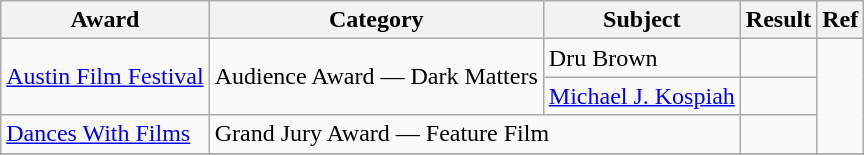<table class="wikitable">
<tr>
<th>Award</th>
<th>Category</th>
<th>Subject</th>
<th>Result</th>
<th>Ref</th>
</tr>
<tr>
<td rowspan=2><a href='#'>Austin Film Festival</a></td>
<td rowspan=2>Audience Award — Dark Matters</td>
<td>Dru Brown</td>
<td></td>
<td rowspan=3></td>
</tr>
<tr>
<td><a href='#'>Michael J. Kospiah</a></td>
<td></td>
</tr>
<tr>
<td><a href='#'>Dances With Films</a></td>
<td colspan=2>Grand Jury Award — Feature Film</td>
<td></td>
</tr>
<tr>
</tr>
</table>
